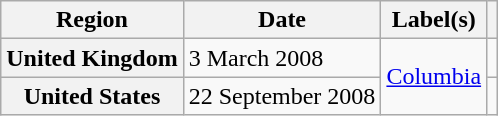<table class="wikitable plainrowheaders">
<tr>
<th scope="col">Region</th>
<th scope="col">Date</th>
<th scope="col">Label(s)</th>
<th scope="col"></th>
</tr>
<tr>
<th scope="row">United Kingdom</th>
<td>3 March 2008</td>
<td rowspan="2"><a href='#'>Columbia</a></td>
<td></td>
</tr>
<tr>
<th scope="row">United States</th>
<td>22 September 2008</td>
<td></td>
</tr>
</table>
